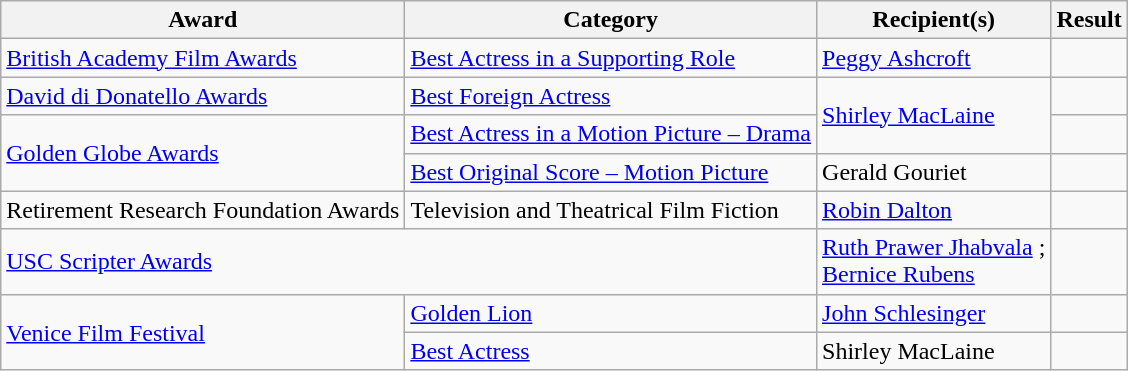<table class="wikitable plainrowheaders sortable">
<tr>
<th>Award</th>
<th>Category</th>
<th>Recipient(s)</th>
<th>Result</th>
</tr>
<tr>
<td><a href='#'>British Academy Film Awards</a></td>
<td><a href='#'>Best Actress in a Supporting Role</a></td>
<td><a href='#'>Peggy Ashcroft</a></td>
<td></td>
</tr>
<tr>
<td><a href='#'>David di Donatello Awards</a></td>
<td><a href='#'>Best Foreign Actress</a></td>
<td rowspan="2"><a href='#'>Shirley MacLaine</a></td>
<td></td>
</tr>
<tr>
<td rowspan="2"><a href='#'>Golden Globe Awards</a></td>
<td><a href='#'>Best Actress in a Motion Picture – Drama</a></td>
<td></td>
</tr>
<tr>
<td><a href='#'>Best Original Score – Motion Picture</a></td>
<td>Gerald Gouriet</td>
<td></td>
</tr>
<tr>
<td>Retirement Research Foundation Awards</td>
<td>Television and Theatrical Film Fiction</td>
<td><a href='#'>Robin Dalton</a></td>
<td></td>
</tr>
<tr>
<td colspan="2"><a href='#'>USC Scripter Awards</a></td>
<td><a href='#'>Ruth Prawer Jhabvala</a> ; <br> <a href='#'>Bernice Rubens</a> </td>
<td></td>
</tr>
<tr>
<td rowspan="2"><a href='#'>Venice Film Festival</a></td>
<td><a href='#'>Golden Lion</a></td>
<td><a href='#'>John Schlesinger</a></td>
<td></td>
</tr>
<tr>
<td><a href='#'>Best Actress</a></td>
<td>Shirley MacLaine</td>
<td></td>
</tr>
</table>
